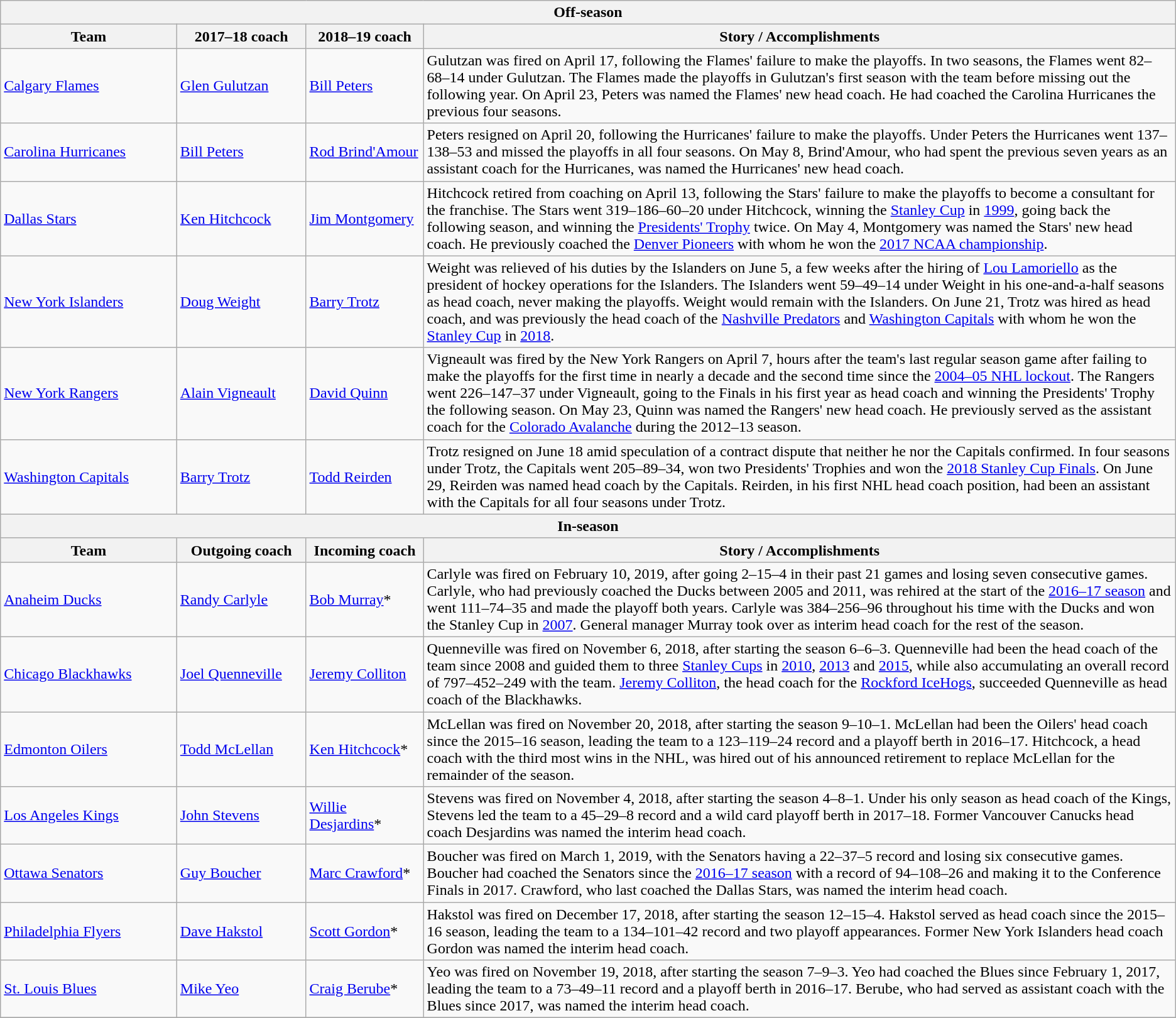<table class="wikitable">
<tr>
<th colspan="4">Off-season</th>
</tr>
<tr>
<th style="width:13%;">Team</th>
<th style="width:11%;">2017–18 coach</th>
<th style="width:10%;">2018–19 coach</th>
<th>Story / Accomplishments</th>
</tr>
<tr>
<td><a href='#'>Calgary Flames</a></td>
<td><a href='#'>Glen Gulutzan</a></td>
<td><a href='#'>Bill Peters</a></td>
<td>Gulutzan was fired on April 17, following the Flames' failure to make the playoffs. In two seasons, the Flames went 82–68–14 under Gulutzan. The Flames made the playoffs in Gulutzan's first season with the team before missing out the following year. On April 23, Peters was named the Flames' new head coach. He had coached the Carolina Hurricanes the previous four seasons.</td>
</tr>
<tr>
<td><a href='#'>Carolina Hurricanes</a></td>
<td><a href='#'>Bill Peters</a></td>
<td><a href='#'>Rod Brind'Amour</a></td>
<td>Peters resigned on April 20, following the Hurricanes' failure to make the playoffs. Under Peters the Hurricanes went 137–138–53 and missed the playoffs in all four seasons. On May 8, Brind'Amour, who had spent the previous seven years as an assistant coach for the Hurricanes, was named the Hurricanes' new head coach.</td>
</tr>
<tr>
<td><a href='#'>Dallas Stars</a></td>
<td><a href='#'>Ken Hitchcock</a></td>
<td><a href='#'>Jim Montgomery</a></td>
<td>Hitchcock retired from coaching on April 13, following the Stars' failure to make the playoffs to become a consultant for the franchise. The Stars went 319–186–60–20 under Hitchcock, winning the <a href='#'>Stanley Cup</a> in <a href='#'>1999</a>, going back the following season, and winning the <a href='#'>Presidents' Trophy</a> twice. On May 4, Montgomery was named the Stars' new head coach. He previously coached the <a href='#'>Denver Pioneers</a> with whom he won the <a href='#'>2017 NCAA championship</a>.</td>
</tr>
<tr>
<td><a href='#'>New York Islanders</a></td>
<td><a href='#'>Doug Weight</a></td>
<td><a href='#'>Barry Trotz</a></td>
<td>Weight was relieved of his duties by the Islanders on June 5, a few weeks after the hiring of <a href='#'>Lou Lamoriello</a> as the president of hockey operations for the Islanders. The Islanders went 59–49–14 under Weight in his one-and-a-half seasons as head coach, never making the playoffs. Weight would remain with the Islanders. On June 21, Trotz was hired as head coach, and was previously the head coach of the <a href='#'>Nashville Predators</a> and <a href='#'>Washington Capitals</a> with whom he won the <a href='#'>Stanley Cup</a> in <a href='#'>2018</a>.</td>
</tr>
<tr>
<td><a href='#'>New York Rangers</a></td>
<td><a href='#'>Alain Vigneault</a></td>
<td><a href='#'>David Quinn</a></td>
<td>Vigneault was fired by the New York Rangers on April 7, hours after the team's last regular season game after failing to make the playoffs for the first time in nearly a decade and the second time since the <a href='#'>2004–05 NHL lockout</a>. The Rangers went 226–147–37 under Vigneault, going to the Finals in his first year as head coach and winning the Presidents' Trophy the following season. On May 23, Quinn was named the Rangers' new head coach. He previously served as the assistant coach for the <a href='#'>Colorado Avalanche</a> during the 2012–13 season.</td>
</tr>
<tr>
<td><a href='#'>Washington Capitals</a></td>
<td><a href='#'>Barry Trotz</a></td>
<td><a href='#'>Todd Reirden</a></td>
<td>Trotz resigned on June 18 amid speculation of a contract dispute that neither he nor the Capitals confirmed. In four seasons under Trotz, the Capitals went 205–89–34, won two Presidents' Trophies and won the <a href='#'>2018 Stanley Cup Finals</a>. On June 29, Reirden was named head coach by the Capitals. Reirden, in his first NHL head coach position, had been an assistant with the Capitals for all four seasons under Trotz.</td>
</tr>
<tr>
<th colspan="4">In-season</th>
</tr>
<tr>
<th style="width:15%;">Team</th>
<th style="width:10%;">Outgoing coach</th>
<th style="width:10%;">Incoming coach</th>
<th>Story / Accomplishments</th>
</tr>
<tr>
<td><a href='#'>Anaheim Ducks</a></td>
<td><a href='#'>Randy Carlyle</a></td>
<td><a href='#'>Bob Murray</a>*</td>
<td>Carlyle was fired on February 10, 2019, after going 2–15–4 in their past 21 games and losing seven consecutive games. Carlyle, who had previously coached the Ducks between 2005 and 2011, was rehired at the start of the <a href='#'>2016–17 season</a> and went 111–74–35 and made the playoff both years. Carlyle was 384–256–96 throughout his time with the Ducks and won the Stanley Cup in <a href='#'>2007</a>. General manager Murray took over as interim head coach for the rest of the season.</td>
</tr>
<tr>
<td><a href='#'>Chicago Blackhawks</a></td>
<td><a href='#'>Joel Quenneville</a></td>
<td><a href='#'>Jeremy Colliton</a></td>
<td>Quenneville was fired on November 6, 2018, after starting the season 6–6–3. Quenneville had been the head coach of the team since 2008 and guided them to three <a href='#'>Stanley Cups</a> in <a href='#'>2010</a>, <a href='#'>2013</a> and <a href='#'>2015</a>, while also accumulating an overall record of 797–452–249 with the team. <a href='#'>Jeremy Colliton</a>, the head coach for the <a href='#'>Rockford IceHogs</a>, succeeded Quenneville as head coach of the Blackhawks.</td>
</tr>
<tr>
<td><a href='#'>Edmonton Oilers</a></td>
<td><a href='#'>Todd McLellan</a></td>
<td><a href='#'>Ken Hitchcock</a>*</td>
<td>McLellan was fired on November 20, 2018, after starting the season 9–10–1. McLellan had been the Oilers' head coach since the 2015–16 season, leading the team to a 123–119–24 record and a playoff berth in 2016–17. Hitchcock, a head coach with the third most wins in the NHL, was hired out of his announced retirement to replace McLellan for the remainder of the season.</td>
</tr>
<tr>
<td><a href='#'>Los Angeles Kings</a></td>
<td><a href='#'>John Stevens</a></td>
<td><a href='#'>Willie Desjardins</a>*</td>
<td>Stevens was fired on November 4, 2018, after starting the season 4–8–1. Under his only season as head coach of the Kings, Stevens led the team to a 45–29–8 record and a wild card playoff berth in 2017–18. Former Vancouver Canucks head coach Desjardins was named the interim head coach.</td>
</tr>
<tr>
<td><a href='#'>Ottawa Senators</a></td>
<td><a href='#'>Guy Boucher</a></td>
<td><a href='#'>Marc Crawford</a>*</td>
<td>Boucher was fired on March 1, 2019, with the Senators having a 22–37–5 record and losing six consecutive games. Boucher had coached the Senators since the <a href='#'>2016–17 season</a> with a record of 94–108–26 and making it to the Conference Finals in 2017. Crawford, who last coached the Dallas Stars, was named the interim head coach.</td>
</tr>
<tr>
<td><a href='#'>Philadelphia Flyers</a></td>
<td><a href='#'>Dave Hakstol</a></td>
<td><a href='#'>Scott Gordon</a>*</td>
<td>Hakstol was fired on December 17, 2018, after starting the season 12–15–4. Hakstol served as head coach since the 2015–16 season, leading the team to a 134–101–42 record and two playoff appearances. Former New York Islanders head coach Gordon was named the interim head coach.</td>
</tr>
<tr>
<td><a href='#'>St. Louis Blues</a></td>
<td><a href='#'>Mike Yeo</a></td>
<td><a href='#'>Craig Berube</a>*</td>
<td>Yeo was fired on November 19, 2018, after starting the season 7–9–3. Yeo had coached the Blues since February 1, 2017, leading the team to a 73–49–11 record and a playoff berth in 2016–17. Berube, who had served as assistant coach with the Blues since 2017, was named the interim head coach.</td>
</tr>
<tr>
</tr>
</table>
